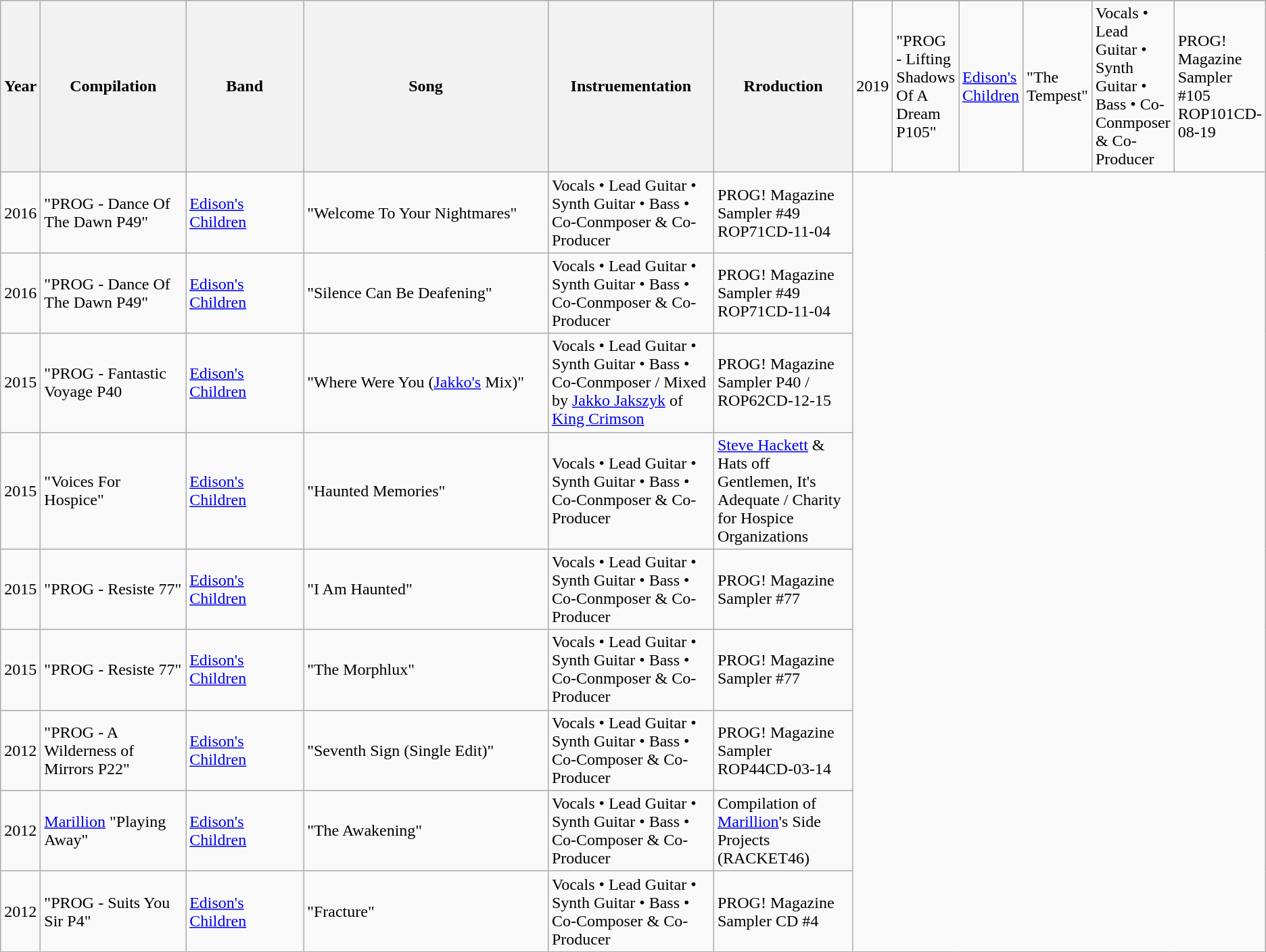<table class="wikitable sortable">
<tr>
<th rowspan="2" style="width:1em;">Year</th>
<th rowspan="2" style="width:50em;">Compilation</th>
<th rowspan="2" style="width:50em;">Band</th>
<th rowspan="2" style="width:140em;">Song</th>
<th rowspan="2" style="width:40em;">Instruementation</th>
<th rowspan="2" style="width:40em;">Rroduction</th>
</tr>
<tr>
<td>2019</td>
<td>"PROG - Lifting Shadows Of A Dream P105"</td>
<td><a href='#'>Edison's Children</a></td>
<td>"The Tempest"</td>
<td>Vocals • Lead Guitar • Synth Guitar • Bass • Co-Conmposer & Co-Producer</td>
<td>PROG! Magazine Sampler #105 ROP101CD-08-19</td>
</tr>
<tr>
<td>2016</td>
<td>"PROG - Dance Of The Dawn P49"</td>
<td><a href='#'>Edison's Children</a></td>
<td>"Welcome To Your Nightmares"</td>
<td>Vocals • Lead Guitar • Synth Guitar • Bass • Co-Conmposer & Co-Producer</td>
<td>PROG! Magazine Sampler #49 ROP71CD-11-04</td>
</tr>
<tr>
<td>2016</td>
<td>"PROG - Dance Of The Dawn P49"</td>
<td><a href='#'>Edison's Children</a></td>
<td>"Silence Can Be Deafening"</td>
<td>Vocals • Lead Guitar • Synth Guitar • Bass • Co-Conmposer & Co-Producer</td>
<td>PROG! Magazine Sampler #49 ROP71CD-11-04</td>
</tr>
<tr>
<td>2015</td>
<td>"PROG - Fantastic Voyage P40</td>
<td><a href='#'>Edison's Children</a></td>
<td>"Where Were You (<a href='#'>Jakko's</a> Mix)"</td>
<td>Vocals • Lead Guitar • Synth Guitar • Bass • Co-Conmposer / Mixed by <a href='#'>Jakko Jakszyk</a> of <a href='#'>King Crimson</a></td>
<td>PROG! Magazine Sampler P40 / ROP62CD-12-15</td>
</tr>
<tr>
<td>2015</td>
<td>"Voices For Hospice"</td>
<td><a href='#'>Edison's Children</a></td>
<td>"Haunted Memories"</td>
<td>Vocals • Lead Guitar • Synth Guitar • Bass • Co-Conmposer & Co-Producer</td>
<td><a href='#'>Steve Hackett</a> & Hats off Gentlemen, It's Adequate / Charity for Hospice Organizations</td>
</tr>
<tr>
<td>2015</td>
<td>"PROG - Resiste 77"</td>
<td><a href='#'>Edison's Children</a></td>
<td>"I Am Haunted"</td>
<td>Vocals • Lead Guitar • Synth Guitar • Bass • Co-Conmposer & Co-Producer</td>
<td>PROG! Magazine Sampler #77</td>
</tr>
<tr>
<td>2015</td>
<td>"PROG - Resiste 77"</td>
<td><a href='#'>Edison's Children</a></td>
<td>"The Morphlux"</td>
<td>Vocals • Lead Guitar • Synth Guitar • Bass • Co-Conmposer & Co-Producer</td>
<td>PROG! Magazine Sampler #77</td>
</tr>
<tr>
<td>2012</td>
<td>"PROG - A Wilderness of Mirrors P22"</td>
<td><a href='#'>Edison's Children</a></td>
<td>"Seventh Sign (Single Edit)"</td>
<td>Vocals • Lead Guitar • Synth Guitar • Bass • Co-Composer & Co-Producer</td>
<td>PROG! Magazine Sampler ROP44CD-03-14</td>
</tr>
<tr>
<td>2012</td>
<td><a href='#'>Marillion</a> "Playing Away"</td>
<td><a href='#'>Edison's Children</a></td>
<td>"The Awakening"</td>
<td>Vocals • Lead Guitar • Synth Guitar • Bass • Co-Composer & Co-Producer</td>
<td>Compilation of <a href='#'>Marillion</a>'s Side Projects (RACKET46)</td>
</tr>
<tr>
<td>2012</td>
<td>"PROG - Suits You Sir P4"</td>
<td><a href='#'>Edison's Children</a></td>
<td>"Fracture"</td>
<td>Vocals • Lead Guitar • Synth Guitar • Bass • Co-Composer & Co-Producer</td>
<td>PROG! Magazine Sampler CD #4</td>
</tr>
<tr>
</tr>
</table>
